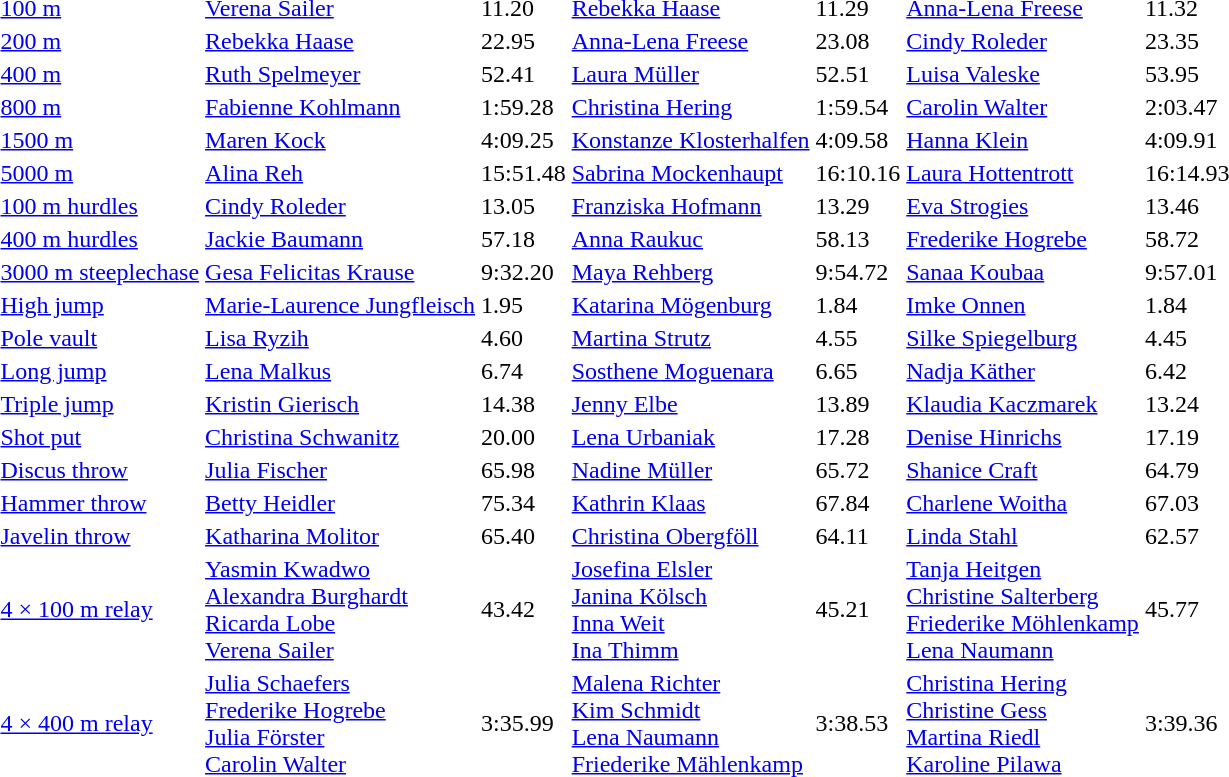<table>
<tr>
<td><a href='#'>100 m</a></td>
<td><a href='#'>Verena Sailer</a></td>
<td>11.20</td>
<td><a href='#'>Rebekka Haase</a></td>
<td>11.29</td>
<td><a href='#'>Anna-Lena Freese</a></td>
<td>11.32</td>
</tr>
<tr>
<td><a href='#'>200 m</a></td>
<td><a href='#'>Rebekka Haase</a></td>
<td>22.95 </td>
<td><a href='#'>Anna-Lena Freese</a></td>
<td>23.08 </td>
<td><a href='#'>Cindy Roleder</a></td>
<td>23.35 </td>
</tr>
<tr>
<td><a href='#'>400 m</a></td>
<td><a href='#'>Ruth Spelmeyer</a></td>
<td>52.41</td>
<td><a href='#'>Laura Müller</a></td>
<td>52.51</td>
<td><a href='#'>Luisa Valeske</a></td>
<td>53.95 </td>
</tr>
<tr>
<td><a href='#'>800 m</a></td>
<td><a href='#'>Fabienne Kohlmann</a></td>
<td>1:59.28</td>
<td><a href='#'>Christina Hering</a></td>
<td>1:59.54 </td>
<td><a href='#'>Carolin Walter</a></td>
<td>2:03.47 </td>
</tr>
<tr>
<td><a href='#'>1500 m</a></td>
<td><a href='#'>Maren Kock</a></td>
<td>4:09.25</td>
<td><a href='#'>Konstanze Klosterhalfen</a></td>
<td>4:09.58 </td>
<td><a href='#'>Hanna Klein</a></td>
<td>4:09.91 </td>
</tr>
<tr>
<td><a href='#'>5000 m</a></td>
<td><a href='#'>Alina Reh</a></td>
<td>15:51.48 </td>
<td><a href='#'>Sabrina Mockenhaupt</a></td>
<td>16:10.16</td>
<td><a href='#'>Laura Hottentrott</a></td>
<td>16:14.93</td>
</tr>
<tr>
<td><a href='#'>100 m hurdles</a></td>
<td><a href='#'>Cindy Roleder</a></td>
<td>13.05</td>
<td><a href='#'>Franziska Hofmann</a></td>
<td>13.29</td>
<td><a href='#'>Eva Strogies</a></td>
<td>13.46</td>
</tr>
<tr>
<td><a href='#'>400 m hurdles</a></td>
<td><a href='#'>Jackie Baumann</a></td>
<td>57.18</td>
<td><a href='#'>Anna Raukuc</a></td>
<td>58.13</td>
<td><a href='#'>Frederike Hogrebe</a></td>
<td>58.72 </td>
</tr>
<tr>
<td><a href='#'>3000 m steeplechase</a></td>
<td><a href='#'>Gesa Felicitas Krause</a></td>
<td>9:32.20 </td>
<td><a href='#'>Maya Rehberg</a></td>
<td>9:54.72 </td>
<td><a href='#'>Sanaa Koubaa</a></td>
<td>9:57.01</td>
</tr>
<tr>
<td><a href='#'>High jump</a></td>
<td><a href='#'>Marie-Laurence Jungfleisch</a></td>
<td>1.95 </td>
<td><a href='#'>Katarina Mögenburg</a></td>
<td>1.84</td>
<td><a href='#'>Imke Onnen</a></td>
<td>1.84</td>
</tr>
<tr>
<td><a href='#'>Pole vault</a></td>
<td><a href='#'>Lisa Ryzih</a></td>
<td>4.60</td>
<td><a href='#'>Martina Strutz</a></td>
<td>4.55</td>
<td><a href='#'>Silke Spiegelburg</a></td>
<td>4.45</td>
</tr>
<tr>
<td><a href='#'>Long jump</a></td>
<td><a href='#'>Lena Malkus</a></td>
<td>6.74</td>
<td><a href='#'>Sosthene Moguenara</a></td>
<td>6.65</td>
<td><a href='#'>Nadja Käther</a></td>
<td>6.42</td>
</tr>
<tr>
<td><a href='#'>Triple jump</a></td>
<td><a href='#'>Kristin Gierisch</a></td>
<td>14.38 </td>
<td><a href='#'>Jenny Elbe</a></td>
<td>13.89</td>
<td><a href='#'>Klaudia Kaczmarek</a></td>
<td>13.24</td>
</tr>
<tr>
<td><a href='#'>Shot put</a></td>
<td><a href='#'>Christina Schwanitz</a></td>
<td>20.00</td>
<td><a href='#'>Lena Urbaniak</a></td>
<td>17.28</td>
<td><a href='#'>Denise Hinrichs</a></td>
<td>17.19</td>
</tr>
<tr>
<td><a href='#'>Discus throw</a></td>
<td><a href='#'>Julia Fischer</a></td>
<td>65.98 </td>
<td><a href='#'>Nadine Müller</a></td>
<td>65.72 </td>
<td><a href='#'>Shanice Craft</a></td>
<td>64.79 </td>
</tr>
<tr>
<td><a href='#'>Hammer throw</a></td>
<td><a href='#'>Betty Heidler</a></td>
<td>75.34</td>
<td><a href='#'>Kathrin Klaas</a></td>
<td>67.84</td>
<td><a href='#'>Charlene Woitha</a></td>
<td>67.03</td>
</tr>
<tr>
<td><a href='#'>Javelin throw</a></td>
<td><a href='#'>Katharina Molitor</a></td>
<td>65.40</td>
<td><a href='#'>Christina Obergföll</a></td>
<td>64.11 </td>
<td><a href='#'>Linda Stahl</a></td>
<td>62.57</td>
</tr>
<tr>
<td><a href='#'>4 × 100 m relay</a></td>
<td><a href='#'>Yasmin Kwadwo</a><br><a href='#'>Alexandra Burghardt</a><br><a href='#'>Ricarda Lobe</a><br><a href='#'>Verena Sailer</a></td>
<td>43.42 </td>
<td><a href='#'>Josefina Elsler</a><br><a href='#'>Janina Kölsch</a><br><a href='#'>Inna Weit</a><br><a href='#'>Ina Thimm</a></td>
<td>45.21</td>
<td><a href='#'>Tanja Heitgen</a><br><a href='#'>Christine Salterberg</a><br><a href='#'>Friederike Möhlenkamp</a><br><a href='#'>Lena Naumann</a></td>
<td>45.77</td>
</tr>
<tr>
<td><a href='#'>4 × 400 m relay</a></td>
<td><a href='#'>Julia Schaefers</a><br><a href='#'>Frederike Hogrebe</a><br><a href='#'>Julia Förster</a><br><a href='#'>Carolin Walter</a></td>
<td>3:35.99 </td>
<td><a href='#'>Malena Richter</a><br><a href='#'>Kim Schmidt</a><br><a href='#'>Lena Naumann</a><br><a href='#'>Friederike Mählenkamp</a></td>
<td>3:38.53 </td>
<td><a href='#'>Christina Hering</a><br><a href='#'>Christine Gess</a><br><a href='#'>Martina Riedl</a><br><a href='#'>Karoline Pilawa</a></td>
<td>3:39.36 </td>
</tr>
</table>
